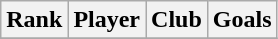<table class="wikitable" style="text-align:center">
<tr>
<th>Rank</th>
<th>Player</th>
<th>Club</th>
<th>Goals</th>
</tr>
<tr>
</tr>
</table>
